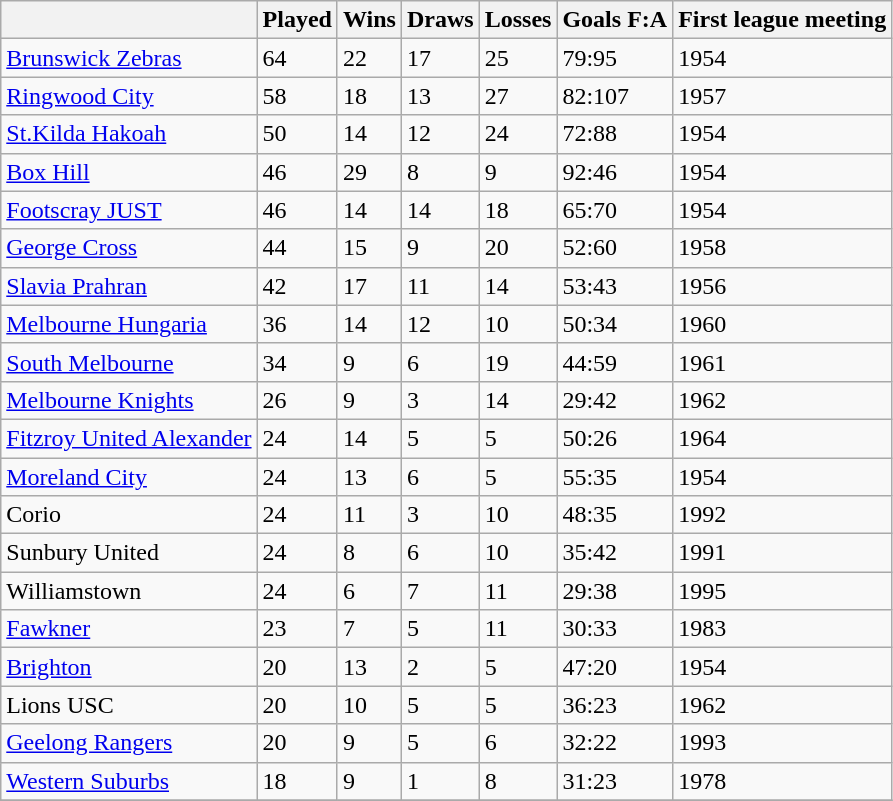<table class="wikitable">
<tr>
<th></th>
<th>Played</th>
<th>Wins</th>
<th>Draws</th>
<th>Losses</th>
<th>Goals F:A</th>
<th>First league meeting</th>
</tr>
<tr>
<td><a href='#'>Brunswick Zebras</a></td>
<td>64</td>
<td>22</td>
<td>17</td>
<td>25</td>
<td>79:95</td>
<td>1954</td>
</tr>
<tr>
<td><a href='#'>Ringwood City</a></td>
<td>58</td>
<td>18</td>
<td>13</td>
<td>27</td>
<td>82:107</td>
<td>1957</td>
</tr>
<tr>
<td><a href='#'>St.Kilda Hakoah</a></td>
<td>50</td>
<td>14</td>
<td>12</td>
<td>24</td>
<td>72:88</td>
<td>1954</td>
</tr>
<tr>
<td><a href='#'>Box Hill</a></td>
<td>46</td>
<td>29</td>
<td>8</td>
<td>9</td>
<td>92:46</td>
<td>1954</td>
</tr>
<tr>
<td><a href='#'>Footscray JUST</a></td>
<td>46</td>
<td>14</td>
<td>14</td>
<td>18</td>
<td>65:70</td>
<td>1954</td>
</tr>
<tr>
<td><a href='#'>George Cross</a></td>
<td>44</td>
<td>15</td>
<td>9</td>
<td>20</td>
<td>52:60</td>
<td>1958</td>
</tr>
<tr>
<td><a href='#'>Slavia Prahran</a></td>
<td>42</td>
<td>17</td>
<td>11</td>
<td>14</td>
<td>53:43</td>
<td>1956</td>
</tr>
<tr>
<td><a href='#'>Melbourne Hungaria</a></td>
<td>36</td>
<td>14</td>
<td>12</td>
<td>10</td>
<td>50:34</td>
<td>1960</td>
</tr>
<tr>
<td><a href='#'>South Melbourne</a></td>
<td>34</td>
<td>9</td>
<td>6</td>
<td>19</td>
<td>44:59</td>
<td>1961</td>
</tr>
<tr>
<td><a href='#'>Melbourne Knights</a></td>
<td>26</td>
<td>9</td>
<td>3</td>
<td>14</td>
<td>29:42</td>
<td>1962</td>
</tr>
<tr>
<td><a href='#'>Fitzroy United Alexander</a></td>
<td>24</td>
<td>14</td>
<td>5</td>
<td>5</td>
<td>50:26</td>
<td>1964</td>
</tr>
<tr>
<td><a href='#'>Moreland City</a></td>
<td>24</td>
<td>13</td>
<td>6</td>
<td>5</td>
<td>55:35</td>
<td>1954</td>
</tr>
<tr>
<td>Corio</td>
<td>24</td>
<td>11</td>
<td>3</td>
<td>10</td>
<td>48:35</td>
<td>1992</td>
</tr>
<tr>
<td>Sunbury United</td>
<td>24</td>
<td>8</td>
<td>6</td>
<td>10</td>
<td>35:42</td>
<td>1991</td>
</tr>
<tr>
<td>Williamstown</td>
<td>24</td>
<td>6</td>
<td>7</td>
<td>11</td>
<td>29:38</td>
<td>1995</td>
</tr>
<tr>
<td><a href='#'>Fawkner</a></td>
<td>23</td>
<td>7</td>
<td>5</td>
<td>11</td>
<td>30:33</td>
<td>1983</td>
</tr>
<tr>
<td><a href='#'>Brighton</a></td>
<td>20</td>
<td>13</td>
<td>2</td>
<td>5</td>
<td>47:20</td>
<td>1954</td>
</tr>
<tr>
<td>Lions USC</td>
<td>20</td>
<td>10</td>
<td>5</td>
<td>5</td>
<td>36:23</td>
<td>1962</td>
</tr>
<tr>
<td><a href='#'>Geelong Rangers</a></td>
<td>20</td>
<td>9</td>
<td>5</td>
<td>6</td>
<td>32:22</td>
<td>1993</td>
</tr>
<tr>
<td><a href='#'>Western Suburbs</a></td>
<td>18</td>
<td>9</td>
<td>1</td>
<td>8</td>
<td>31:23</td>
<td>1978</td>
</tr>
<tr>
</tr>
</table>
